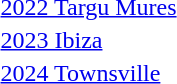<table>
<tr>
<td nowrap> <a href='#'>2022 Targu Mures</a></td>
<td></td>
<td></td>
<td></td>
</tr>
<tr>
<td> <a href='#'>2023 Ibiza</a></td>
<td></td>
<td></td>
<td></td>
</tr>
<tr>
<td> <a href='#'>2024 Townsville</a></td>
<td></td>
<td></td>
<td></td>
</tr>
</table>
